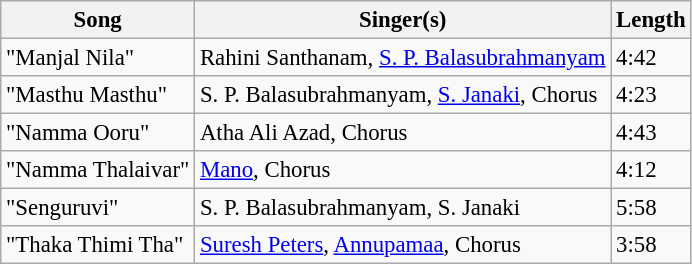<table class="wikitable" style="font-size:95%;">
<tr>
<th>Song</th>
<th>Singer(s)</th>
<th>Length</th>
</tr>
<tr>
<td>"Manjal Nila"</td>
<td>Rahini Santhanam, <a href='#'>S. P. Balasubrahmanyam</a></td>
<td>4:42</td>
</tr>
<tr>
<td>"Masthu Masthu"</td>
<td>S. P. Balasubrahmanyam, <a href='#'>S. Janaki</a>, Chorus</td>
<td>4:23</td>
</tr>
<tr>
<td>"Namma Ooru"</td>
<td>Atha Ali Azad, Chorus</td>
<td>4:43</td>
</tr>
<tr>
<td>"Namma Thalaivar"</td>
<td><a href='#'>Mano</a>, Chorus</td>
<td>4:12</td>
</tr>
<tr>
<td>"Senguruvi"</td>
<td>S. P. Balasubrahmanyam, S. Janaki</td>
<td>5:58</td>
</tr>
<tr>
<td>"Thaka Thimi Tha"</td>
<td><a href='#'>Suresh Peters</a>, <a href='#'>Annupamaa</a>, Chorus</td>
<td>3:58</td>
</tr>
</table>
